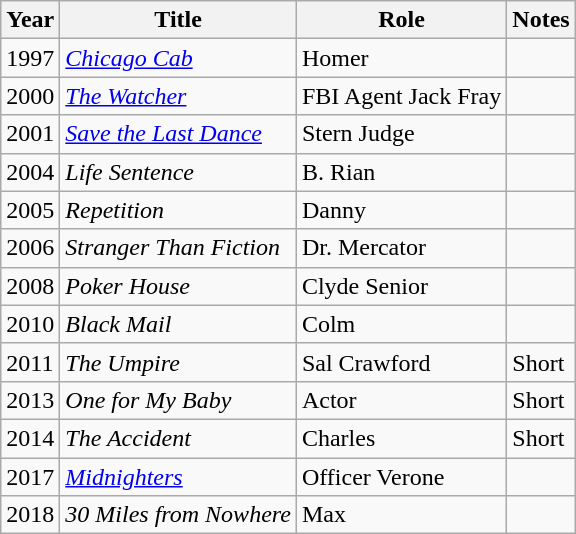<table class="wikitable sortable">
<tr>
<th>Year</th>
<th>Title</th>
<th>Role</th>
<th class="unsortable">Notes</th>
</tr>
<tr>
<td>1997</td>
<td><em><a href='#'>Chicago Cab</a></em></td>
<td>Homer</td>
<td></td>
</tr>
<tr>
<td>2000</td>
<td><em><a href='#'>The Watcher</a></em></td>
<td>FBI Agent Jack Fray</td>
<td></td>
</tr>
<tr>
<td>2001</td>
<td><em><a href='#'>Save the Last Dance</a></em></td>
<td>Stern Judge</td>
<td></td>
</tr>
<tr>
<td>2004</td>
<td><em>Life Sentence</em></td>
<td>B. Rian</td>
<td></td>
</tr>
<tr>
<td>2005</td>
<td><em>Repetition</em></td>
<td>Danny</td>
<td></td>
</tr>
<tr>
<td>2006</td>
<td><em>Stranger Than Fiction</em></td>
<td>Dr. Mercator</td>
<td></td>
</tr>
<tr>
<td>2008</td>
<td><em>Poker House</em></td>
<td>Clyde Senior</td>
<td></td>
</tr>
<tr>
<td>2010</td>
<td><em>Black Mail</em></td>
<td>Colm</td>
<td></td>
</tr>
<tr>
<td>2011</td>
<td><em>The Umpire</em></td>
<td>Sal Crawford</td>
<td>Short</td>
</tr>
<tr>
<td>2013</td>
<td><em>One for My Baby</em></td>
<td>Actor</td>
<td>Short</td>
</tr>
<tr>
<td>2014</td>
<td><em>The Accident</em></td>
<td>Charles</td>
<td>Short</td>
</tr>
<tr>
<td>2017</td>
<td><em><a href='#'>Midnighters</a></em></td>
<td>Officer Verone</td>
<td></td>
</tr>
<tr>
<td>2018</td>
<td><em>30 Miles from Nowhere</em></td>
<td>Max</td>
<td></td>
</tr>
</table>
